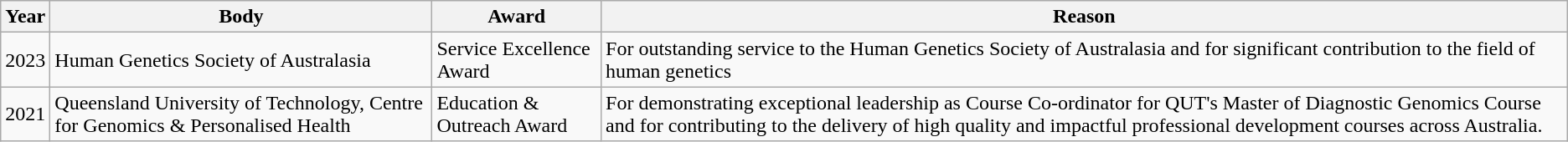<table class="wikitable">
<tr>
<th>Year</th>
<th>Body</th>
<th>Award</th>
<th>Reason</th>
</tr>
<tr>
<td>2023</td>
<td>Human Genetics Society of Australasia</td>
<td>Service Excellence Award</td>
<td>For outstanding service to the Human Genetics Society of Australasia and for significant contribution to the field of human genetics</td>
</tr>
<tr>
<td>2021</td>
<td>Queensland University of Technology, Centre for Genomics & Personalised Health</td>
<td>Education & Outreach Award</td>
<td>For demonstrating exceptional leadership as Course Co-ordinator for QUT's Master of Diagnostic Genomics Course and for contributing to the delivery of high quality and impactful professional development courses across Australia.</td>
</tr>
</table>
